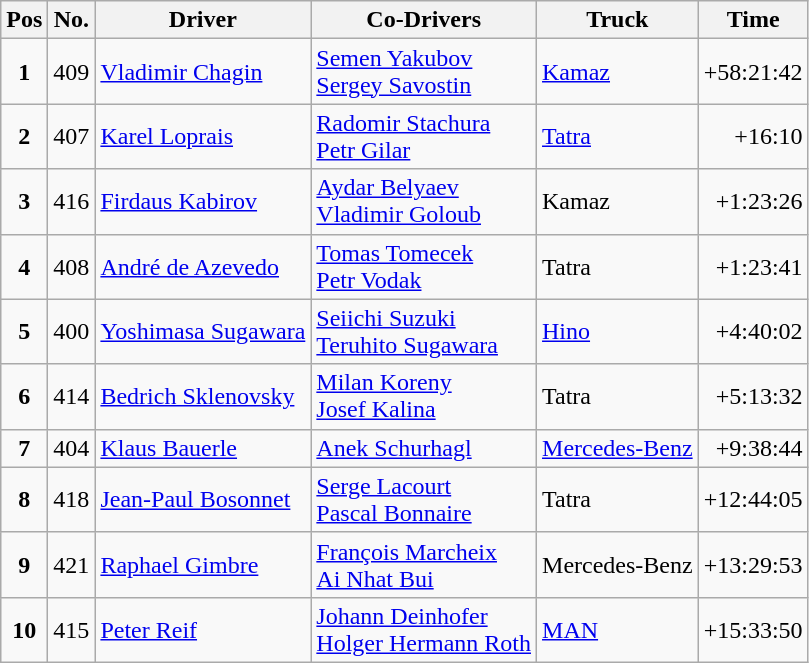<table class="wikitable">
<tr>
<th>Pos</th>
<th>No.</th>
<th>Driver</th>
<th>Co-Drivers</th>
<th>Truck</th>
<th>Time</th>
</tr>
<tr>
<td align=center><strong>1</strong></td>
<td>409</td>
<td> <a href='#'>Vladimir Chagin</a></td>
<td> <a href='#'>Semen Yakubov</a><br> <a href='#'>Sergey Savostin</a></td>
<td><a href='#'>Kamaz</a></td>
<td align="right">+58:21:42</td>
</tr>
<tr>
<td align=center><strong>2</strong></td>
<td>407</td>
<td> <a href='#'>Karel Loprais</a></td>
<td> <a href='#'>Radomir Stachura</a><br> <a href='#'>Petr Gilar</a></td>
<td><a href='#'>Tatra</a></td>
<td align="right">+16:10</td>
</tr>
<tr>
<td align=center><strong>3</strong></td>
<td>416</td>
<td> <a href='#'>Firdaus Kabirov</a></td>
<td> <a href='#'>Aydar Belyaev</a><br> <a href='#'>Vladimir Goloub</a></td>
<td>Kamaz</td>
<td align=right>+1:23:26</td>
</tr>
<tr>
<td align=center><strong>4</strong></td>
<td>408</td>
<td> <a href='#'>André de Azevedo</a></td>
<td> <a href='#'>Tomas Tomecek</a><br> <a href='#'>Petr Vodak</a></td>
<td>Tatra</td>
<td align="right">+1:23:41</td>
</tr>
<tr>
<td align=center><strong>5</strong></td>
<td>400</td>
<td> <a href='#'>Yoshimasa Sugawara</a></td>
<td> <a href='#'>Seiichi Suzuki</a><br> <a href='#'>Teruhito Sugawara</a></td>
<td><a href='#'>Hino</a></td>
<td align="right">+4:40:02</td>
</tr>
<tr>
<td align=center><strong>6</strong></td>
<td>414</td>
<td> <a href='#'>Bedrich Sklenovsky</a></td>
<td> <a href='#'>Milan Koreny</a><br> <a href='#'>Josef Kalina</a></td>
<td>Tatra</td>
<td align="right">+5:13:32</td>
</tr>
<tr>
<td align=center><strong>7</strong></td>
<td>404</td>
<td> <a href='#'>Klaus Bauerle</a></td>
<td> <a href='#'>Anek Schurhagl</a></td>
<td><a href='#'>Mercedes-Benz</a></td>
<td align="right">+9:38:44</td>
</tr>
<tr>
<td align=center><strong>8</strong></td>
<td>418</td>
<td> <a href='#'>Jean-Paul Bosonnet</a></td>
<td> <a href='#'>Serge Lacourt</a><br> <a href='#'>Pascal Bonnaire</a></td>
<td>Tatra</td>
<td align="right">+12:44:05</td>
</tr>
<tr>
<td align=center><strong>9</strong></td>
<td>421</td>
<td> <a href='#'>Raphael Gimbre</a></td>
<td> <a href='#'>François Marcheix</a><br> <a href='#'>Ai Nhat Bui</a></td>
<td>Mercedes-Benz</td>
<td align="right">+13:29:53</td>
</tr>
<tr>
<td align=center><strong>10</strong></td>
<td>415</td>
<td> <a href='#'>Peter Reif</a></td>
<td> <a href='#'>Johann Deinhofer</a><br> <a href='#'>Holger Hermann Roth</a></td>
<td><a href='#'>MAN</a></td>
<td align="right">+15:33:50</td>
</tr>
</table>
